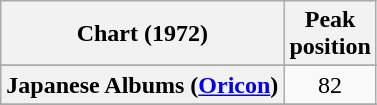<table class="wikitable sortable plainrowheaders">
<tr>
<th>Chart (1972)</th>
<th>Peak<br>position</th>
</tr>
<tr>
</tr>
<tr>
<th scope="row">Japanese Albums (<a href='#'>Oricon</a>)</th>
<td align="center">82</td>
</tr>
<tr>
</tr>
<tr>
</tr>
</table>
